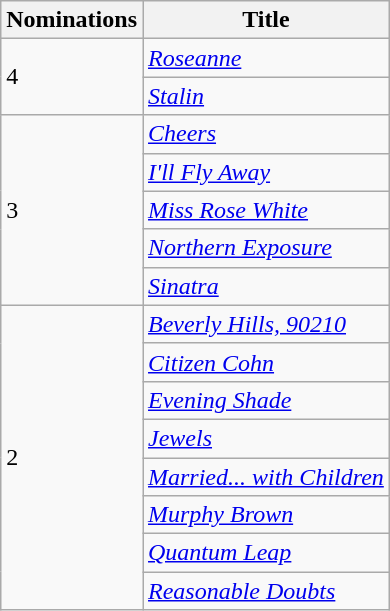<table class="wikitable">
<tr>
<th>Nominations</th>
<th>Title</th>
</tr>
<tr>
<td rowspan="2">4</td>
<td><em><a href='#'>Roseanne</a></em></td>
</tr>
<tr>
<td><em><a href='#'>Stalin</a></em></td>
</tr>
<tr>
<td rowspan="5">3</td>
<td><em><a href='#'>Cheers</a></em></td>
</tr>
<tr>
<td><em><a href='#'>I'll Fly Away</a></em></td>
</tr>
<tr>
<td><em><a href='#'>Miss Rose White</a></em></td>
</tr>
<tr>
<td><em><a href='#'>Northern Exposure</a></em></td>
</tr>
<tr>
<td><em><a href='#'>Sinatra</a></em></td>
</tr>
<tr>
<td rowspan="8">2</td>
<td><em><a href='#'>Beverly Hills, 90210</a></em></td>
</tr>
<tr>
<td><em><a href='#'>Citizen Cohn</a></em></td>
</tr>
<tr>
<td><em><a href='#'>Evening Shade</a></em></td>
</tr>
<tr>
<td><em><a href='#'>Jewels</a></em></td>
</tr>
<tr>
<td><em><a href='#'>Married... with Children</a></em></td>
</tr>
<tr>
<td><em><a href='#'>Murphy Brown</a></em></td>
</tr>
<tr>
<td><em><a href='#'>Quantum Leap</a></em></td>
</tr>
<tr>
<td><em><a href='#'>Reasonable Doubts</a></em></td>
</tr>
</table>
